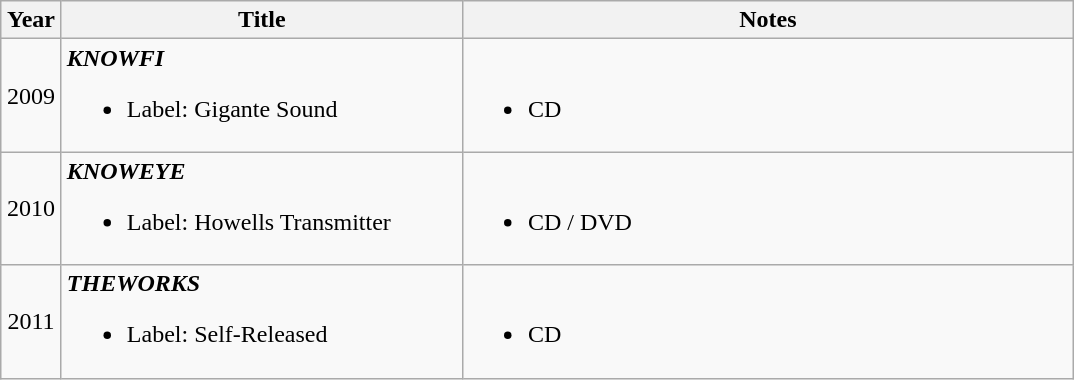<table class="wikitable">
<tr>
<th width="33">Year</th>
<th width="260">Title</th>
<th width="400">Notes</th>
</tr>
<tr>
<td align="center">2009</td>
<td><strong><em>KNOWFI</em></strong><br><ul><li>Label: Gigante Sound</li></ul></td>
<td><br><ul><li>CD</li></ul></td>
</tr>
<tr>
<td align="center">2010</td>
<td><strong><em>KNOWEYE</em></strong><br><ul><li>Label: Howells Transmitter</li></ul></td>
<td><br><ul><li>CD / DVD</li></ul></td>
</tr>
<tr>
<td align="center">2011</td>
<td><strong><em>THEWORKS</em></strong><br><ul><li>Label: Self-Released</li></ul></td>
<td><br><ul><li>CD</li></ul></td>
</tr>
</table>
